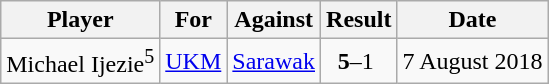<table class="wikitable sortable">
<tr>
<th>Player</th>
<th>For</th>
<th>Against</th>
<th align=center>Result</th>
<th>Date</th>
</tr>
<tr>
<td> Michael Ijezie<sup>5</sup></td>
<td><a href='#'>UKM</a></td>
<td><a href='#'>Sarawak</a></td>
<td align=center><strong>5</strong>–1 </td>
<td>7 August 2018</td>
</tr>
</table>
